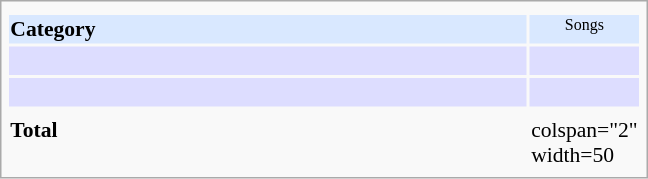<table class="infobox" style="width: 30em; text-align: left; font-size: 90%; vertical-align: middle;">
<tr>
<td colspan="2" style="text-align:center;"></td>
</tr>
<tr style="background:#d9e8ff;">
<th style="vertical-align: middle;">Category</th>
<td style="background;text-align:center; font-size:8pt; width:60px;">Songs</td>
</tr>
<tr style="background:#ddf;text-align:center;">
<td style="text-align:center;"><br></td>
<td></td>
</tr>
<tr style="background:#ddf;text-align:center;">
<td style="text-align:center;"><br></td>
<td></td>
</tr>
<tr>
<td colspan="2" style="text-align:center;"></td>
</tr>
<tr>
<td><strong>Total</strong></td>
<td>colspan="2" width=50 </td>
</tr>
</table>
